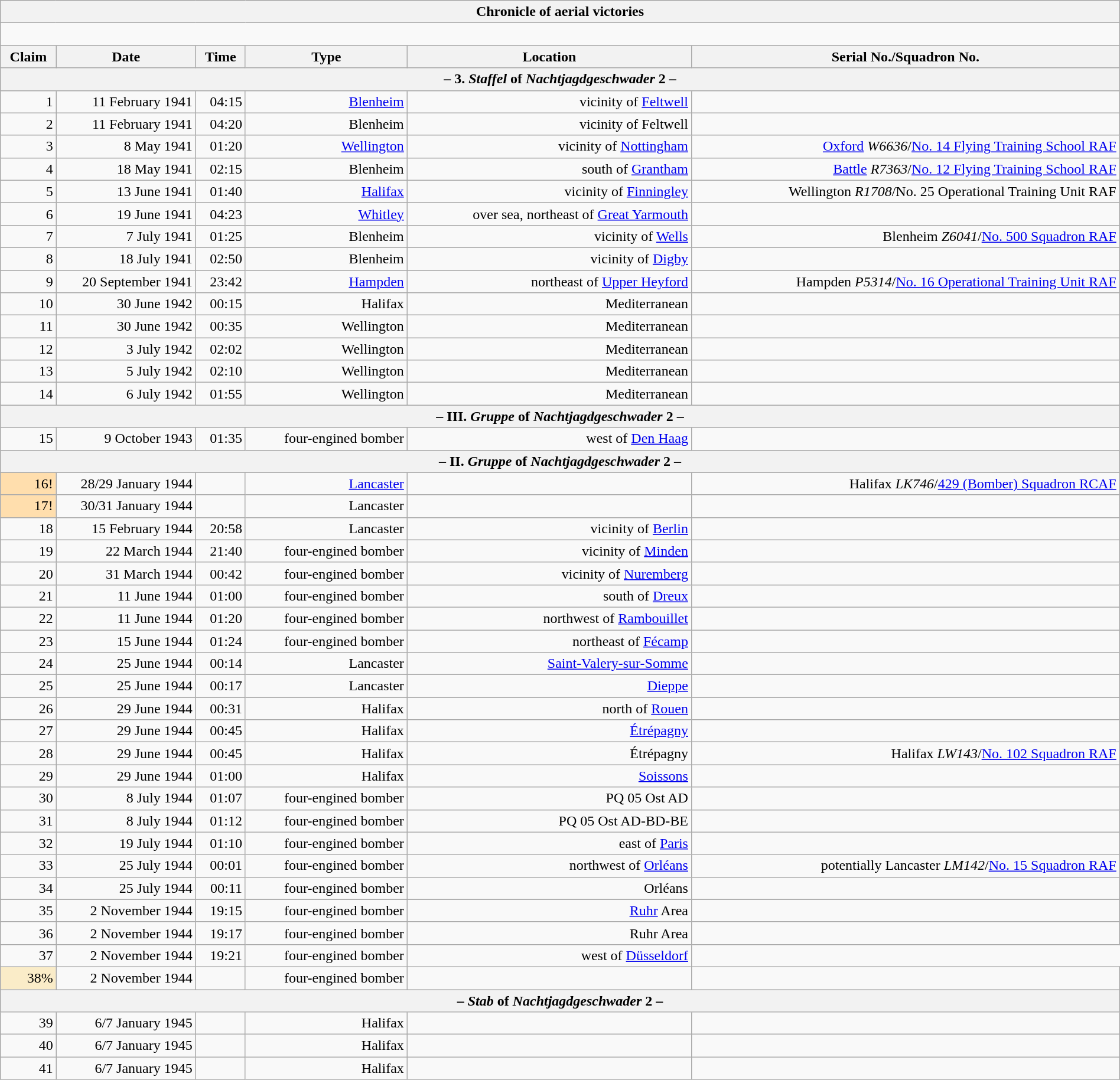<table class="wikitable plainrowheaders collapsible" style="margin-left: auto; margin-right: auto; border: none; text-align:right; width: 100%;">
<tr>
<th colspan="6">Chronicle of aerial victories</th>
</tr>
<tr>
<td colspan="6" style="text-align: left;"><br>
</td>
</tr>
<tr>
<th scope="col">Claim</th>
<th scope="col" style="width:150px">Date</th>
<th scope="col">Time</th>
<th scope="col">Type</th>
<th scope="col">Location</th>
<th scope="col">Serial No./Squadron No.</th>
</tr>
<tr>
<th colspan="6">– 3. <em>Staffel</em> of <em>Nachtjagdgeschwader</em> 2 –</th>
</tr>
<tr>
<td>1</td>
<td>11 February 1941</td>
<td>04:15</td>
<td><a href='#'>Blenheim</a></td>
<td>vicinity of <a href='#'>Feltwell</a></td>
<td></td>
</tr>
<tr>
<td>2</td>
<td>11 February 1941</td>
<td>04:20</td>
<td>Blenheim</td>
<td>vicinity of Feltwell</td>
<td></td>
</tr>
<tr>
<td>3</td>
<td>8 May 1941</td>
<td>01:20</td>
<td><a href='#'>Wellington</a></td>
<td>vicinity of <a href='#'>Nottingham</a></td>
<td><a href='#'>Oxford</a> <em>W6636</em>/<a href='#'>No. 14 Flying Training School RAF</a></td>
</tr>
<tr>
<td>4</td>
<td>18 May 1941</td>
<td>02:15</td>
<td>Blenheim</td>
<td> south of <a href='#'>Grantham</a></td>
<td><a href='#'>Battle</a> <em>R7363</em>/<a href='#'>No. 12 Flying Training School RAF</a></td>
</tr>
<tr>
<td>5</td>
<td>13 June 1941</td>
<td>01:40</td>
<td><a href='#'>Halifax</a></td>
<td>vicinity of <a href='#'>Finningley</a></td>
<td>Wellington <em>R1708</em>/No. 25 Operational Training Unit RAF</td>
</tr>
<tr>
<td>6</td>
<td>19 June 1941</td>
<td>04:23</td>
<td><a href='#'>Whitley</a></td>
<td>over sea,  northeast of <a href='#'>Great Yarmouth</a></td>
<td></td>
</tr>
<tr>
<td>7</td>
<td>7 July 1941</td>
<td>01:25</td>
<td>Blenheim</td>
<td>vicinity of <a href='#'>Wells</a></td>
<td>Blenheim <em>Z6041</em>/<a href='#'>No. 500 Squadron RAF</a></td>
</tr>
<tr>
<td>8</td>
<td>18 July 1941</td>
<td>02:50</td>
<td>Blenheim</td>
<td>vicinity of <a href='#'>Digby</a></td>
<td></td>
</tr>
<tr>
<td>9</td>
<td>20 September 1941</td>
<td>23:42</td>
<td><a href='#'>Hampden</a></td>
<td> northeast of <a href='#'>Upper Heyford</a></td>
<td>Hampden <em>P5314</em>/<a href='#'>No. 16 Operational Training Unit RAF</a></td>
</tr>
<tr>
<td>10</td>
<td>30 June 1942</td>
<td>00:15</td>
<td>Halifax</td>
<td>Mediterranean</td>
<td></td>
</tr>
<tr>
<td>11</td>
<td>30 June 1942</td>
<td>00:35</td>
<td>Wellington</td>
<td>Mediterranean</td>
<td></td>
</tr>
<tr>
<td>12</td>
<td>3 July 1942</td>
<td>02:02</td>
<td>Wellington</td>
<td>Mediterranean</td>
<td></td>
</tr>
<tr>
<td>13</td>
<td>5 July 1942</td>
<td>02:10</td>
<td>Wellington</td>
<td>Mediterranean</td>
<td></td>
</tr>
<tr>
<td>14</td>
<td>6 July 1942</td>
<td>01:55</td>
<td>Wellington</td>
<td>Mediterranean</td>
<td></td>
</tr>
<tr>
<th colspan="6">– III. <em>Gruppe</em> of <em>Nachtjagdgeschwader</em> 2 –</th>
</tr>
<tr>
<td>15</td>
<td>9 October 1943</td>
<td>01:35</td>
<td>four-engined bomber</td>
<td> west of <a href='#'>Den Haag</a></td>
<td></td>
</tr>
<tr>
<th colspan="6">– II. <em>Gruppe</em> of <em>Nachtjagdgeschwader</em> 2 –</th>
</tr>
<tr>
<td style="background:#ffdead">16!</td>
<td>28/29 January 1944</td>
<td></td>
<td><a href='#'>Lancaster</a></td>
<td></td>
<td>Halifax <em>LK746</em>/<a href='#'>429 (Bomber) Squadron RCAF</a></td>
</tr>
<tr>
<td style="background:#ffdead">17!</td>
<td>30/31 January 1944</td>
<td></td>
<td>Lancaster</td>
<td></td>
<td></td>
</tr>
<tr>
<td>18</td>
<td>15 February 1944</td>
<td>20:58</td>
<td>Lancaster</td>
<td>vicinity of <a href='#'>Berlin</a></td>
<td></td>
</tr>
<tr>
<td>19</td>
<td>22 March 1944</td>
<td>21:40</td>
<td>four-engined bomber</td>
<td>vicinity of <a href='#'>Minden</a></td>
<td></td>
</tr>
<tr>
<td>20</td>
<td>31 March 1944</td>
<td>00:42</td>
<td>four-engined bomber</td>
<td>vicinity of <a href='#'>Nuremberg</a></td>
<td></td>
</tr>
<tr>
<td>21</td>
<td>11 June 1944</td>
<td>01:00</td>
<td>four-engined bomber</td>
<td> south of <a href='#'>Dreux</a></td>
<td></td>
</tr>
<tr>
<td>22</td>
<td>11 June 1944</td>
<td>01:20</td>
<td>four-engined bomber</td>
<td> northwest of <a href='#'>Rambouillet</a></td>
<td></td>
</tr>
<tr>
<td>23</td>
<td>15 June 1944</td>
<td>01:24</td>
<td>four-engined bomber</td>
<td>northeast of <a href='#'>Fécamp</a></td>
<td></td>
</tr>
<tr>
<td>24</td>
<td>25 June 1944</td>
<td>00:14</td>
<td>Lancaster</td>
<td><a href='#'>Saint-Valery-sur-Somme</a></td>
<td></td>
</tr>
<tr>
<td>25</td>
<td>25 June 1944</td>
<td>00:17</td>
<td>Lancaster</td>
<td><a href='#'>Dieppe</a></td>
<td></td>
</tr>
<tr>
<td>26</td>
<td>29 June 1944</td>
<td>00:31</td>
<td>Halifax</td>
<td>north of <a href='#'>Rouen</a></td>
<td></td>
</tr>
<tr>
<td>27</td>
<td>29 June 1944</td>
<td>00:45</td>
<td>Halifax</td>
<td><a href='#'>Étrépagny</a></td>
<td></td>
</tr>
<tr>
<td>28</td>
<td>29 June 1944</td>
<td>00:45</td>
<td>Halifax</td>
<td>Étrépagny</td>
<td>Halifax <em>LW143</em>/<a href='#'>No. 102 Squadron RAF</a></td>
</tr>
<tr>
<td>29</td>
<td>29 June 1944</td>
<td>01:00</td>
<td>Halifax</td>
<td><a href='#'>Soissons</a></td>
<td></td>
</tr>
<tr>
<td>30</td>
<td>8 July 1944</td>
<td>01:07</td>
<td>four-engined bomber</td>
<td>PQ 05 Ost AD</td>
<td></td>
</tr>
<tr>
<td>31</td>
<td>8 July 1944</td>
<td>01:12</td>
<td>four-engined bomber</td>
<td>PQ 05 Ost AD-BD-BE</td>
<td></td>
</tr>
<tr>
<td>32</td>
<td>19 July 1944</td>
<td>01:10</td>
<td>four-engined bomber</td>
<td>east of <a href='#'>Paris</a></td>
<td></td>
</tr>
<tr>
<td>33</td>
<td>25 July 1944</td>
<td>00:01</td>
<td>four-engined bomber</td>
<td>northwest of <a href='#'>Orléans</a></td>
<td>potentially Lancaster <em>LM142</em>/<a href='#'>No. 15 Squadron RAF</a></td>
</tr>
<tr>
<td>34</td>
<td>25 July 1944</td>
<td>00:11</td>
<td>four-engined bomber</td>
<td>Orléans</td>
<td></td>
</tr>
<tr>
<td>35</td>
<td>2 November 1944</td>
<td>19:15</td>
<td>four-engined bomber</td>
<td><a href='#'>Ruhr</a> Area</td>
<td></td>
</tr>
<tr>
<td>36</td>
<td>2 November 1944</td>
<td>19:17</td>
<td>four-engined bomber</td>
<td>Ruhr Area</td>
<td></td>
</tr>
<tr>
<td>37</td>
<td>2 November 1944</td>
<td>19:21</td>
<td>four-engined bomber</td>
<td>west of <a href='#'>Düsseldorf</a></td>
</tr>
<tr>
<td style="background:#faecc8">38%</td>
<td>2 November 1944</td>
<td></td>
<td>four-engined bomber</td>
<td></td>
<td></td>
</tr>
<tr>
<th colspan="6">– <em>Stab</em> of <em>Nachtjagdgeschwader</em> 2 –</th>
</tr>
<tr>
<td>39</td>
<td>6/7 January 1945</td>
<td></td>
<td>Halifax</td>
<td></td>
<td></td>
</tr>
<tr>
<td>40</td>
<td>6/7 January 1945</td>
<td></td>
<td>Halifax</td>
<td></td>
<td></td>
</tr>
<tr>
<td>41</td>
<td>6/7 January 1945</td>
<td></td>
<td>Halifax</td>
<td></td>
<td></td>
</tr>
</table>
